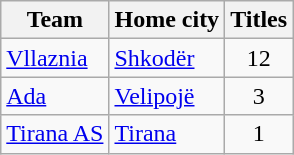<table class="wikitable sortable">
<tr>
<th>Team</th>
<th>Home city</th>
<th>Titles</th>
</tr>
<tr>
<td><a href='#'>Vllaznia</a></td>
<td><a href='#'>Shkodër</a></td>
<td align=center>12</td>
</tr>
<tr>
<td><a href='#'>Ada</a></td>
<td><a href='#'>Velipojë</a></td>
<td align=center>3</td>
</tr>
<tr>
<td><a href='#'>Tirana AS</a></td>
<td><a href='#'>Tirana</a></td>
<td align=center>1</td>
</tr>
</table>
